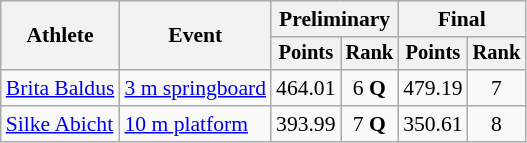<table class=wikitable style="font-size:90%">
<tr>
<th rowspan="2">Athlete</th>
<th rowspan="2">Event</th>
<th colspan="2">Preliminary</th>
<th colspan="2">Final</th>
</tr>
<tr style="font-size:95%">
<th>Points</th>
<th>Rank</th>
<th>Points</th>
<th>Rank</th>
</tr>
<tr align=center>
<td align=left><a href='#'>Brita Baldus</a></td>
<td align=left><a href='#'>3 m springboard</a></td>
<td>464.01</td>
<td>6 <strong>Q</strong></td>
<td>479.19</td>
<td>7</td>
</tr>
<tr align=center>
<td align=left><a href='#'>Silke Abicht</a></td>
<td align=left><a href='#'>10 m platform</a></td>
<td>393.99</td>
<td>7 <strong>Q</strong></td>
<td>350.61</td>
<td>8</td>
</tr>
</table>
